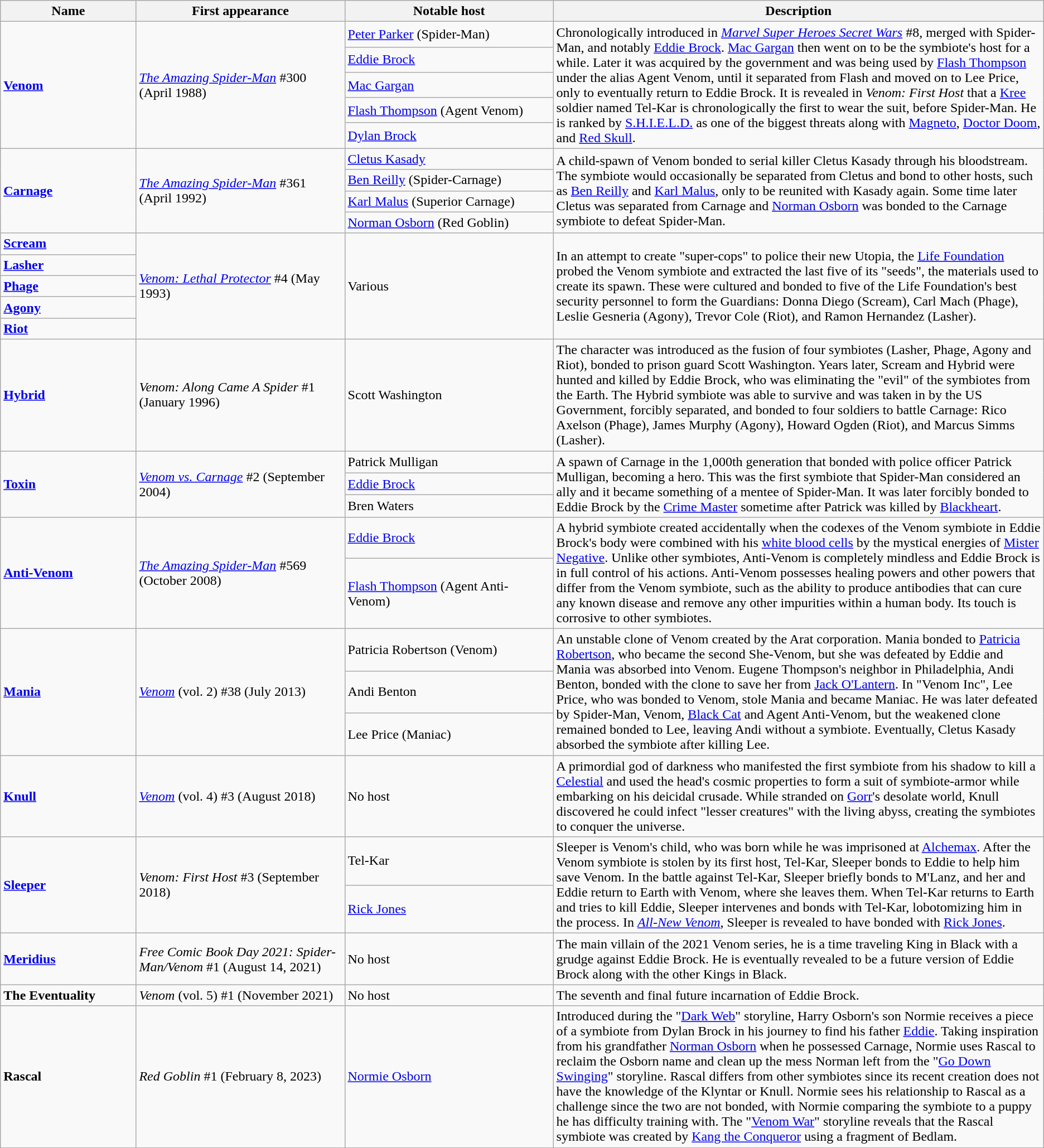<table class="wikitable">
<tr ">
<th style="width:13%;">Name</th>
<th style="width:20%;">First appearance</th>
<th style="width:20%;">Notable host</th>
<th style="width:67%;">Description</th>
</tr>
<tr>
<td rowspan="5"><strong><a href='#'>Venom</a></strong></td>
<td rowspan="5"><em><a href='#'>The Amazing Spider-Man</a></em> #300 (April 1988)</td>
<td><a href='#'>Peter Parker</a> (Spider-Man)</td>
<td rowspan="5">Chronologically introduced in <em><a href='#'>Marvel Super Heroes Secret Wars</a></em> #8, merged with Spider-Man, and notably <a href='#'>Eddie Brock</a>. <a href='#'>Mac Gargan</a> then went on to be the symbiote's host for a while. Later it was acquired by the government and was being used by <a href='#'>Flash Thompson</a> under the alias Agent Venom, until it separated from Flash and moved on to Lee Price, only to eventually return to Eddie Brock. It is revealed in <em>Venom: First Host</em> that a <a href='#'>Kree</a> soldier named Tel-Kar is chronologically the first to wear the suit, before Spider-Man. He is ranked by <a href='#'>S.H.I.E.L.D.</a> as one of the biggest threats along with <a href='#'>Magneto</a>, <a href='#'>Doctor Doom</a>, and <a href='#'>Red Skull</a>.</td>
</tr>
<tr>
<td><a href='#'>Eddie Brock</a></td>
</tr>
<tr>
<td><a href='#'>Mac Gargan</a></td>
</tr>
<tr>
<td><a href='#'>Flash Thompson</a> (Agent Venom)</td>
</tr>
<tr>
<td><a href='#'>Dylan Brock</a></td>
</tr>
<tr>
<td rowspan="4"><strong><a href='#'>Carnage</a></strong></td>
<td rowspan="4"><em><a href='#'>The Amazing Spider-Man</a></em> #361 (April 1992)</td>
<td><a href='#'>Cletus Kasady</a></td>
<td rowspan="4">A child-spawn of Venom bonded to serial killer Cletus Kasady through his bloodstream. The symbiote would occasionally be separated from Cletus and bond to other hosts, such as <a href='#'>Ben Reilly</a> and <a href='#'>Karl Malus</a>, only to be reunited with Kasady again. Some time later Cletus was separated from Carnage and <a href='#'>Norman Osborn</a> was bonded to the Carnage symbiote to defeat Spider-Man.</td>
</tr>
<tr>
<td><a href='#'>Ben Reilly</a> (Spider-Carnage)</td>
</tr>
<tr>
<td><a href='#'>Karl Malus</a> (Superior Carnage)</td>
</tr>
<tr>
<td><a href='#'>Norman Osborn</a> (Red Goblin)</td>
</tr>
<tr>
<td><strong><a href='#'>Scream</a></strong></td>
<td rowspan="5"><em><a href='#'>Venom: Lethal Protector</a></em> #4 (May 1993)</td>
<td rowspan="5">Various</td>
<td rowspan="5">In an attempt to create "super-cops" to police their new Utopia, the <a href='#'>Life Foundation</a> probed the Venom symbiote and extracted the last five of its "seeds", the materials used to create its spawn. These were cultured and bonded to five of the Life Foundation's best security personnel to form the Guardians: Donna Diego (Scream), Carl Mach (Phage), Leslie Gesneria (Agony), Trevor Cole (Riot), and Ramon Hernandez (Lasher).</td>
</tr>
<tr>
<td><strong><a href='#'>Lasher</a></strong></td>
</tr>
<tr>
<td><strong><a href='#'>Phage</a></strong></td>
</tr>
<tr>
<td><strong><a href='#'>Agony</a></strong></td>
</tr>
<tr>
<td><strong><a href='#'>Riot</a></strong></td>
</tr>
<tr>
<td><strong><a href='#'>Hybrid</a></strong></td>
<td><em>Venom: Along Came A Spider</em> #1 (January 1996)</td>
<td>Scott Washington</td>
<td>The character was introduced as the fusion of four symbiotes (Lasher, Phage, Agony and Riot), bonded to prison guard Scott Washington. Years later, Scream and Hybrid were hunted and killed by Eddie Brock, who was eliminating the "evil" of the symbiotes from the Earth. The Hybrid symbiote was able to survive and was taken in by the US Government, forcibly separated, and bonded to four soldiers to battle Carnage: Rico Axelson (Phage), James Murphy (Agony), Howard Ogden (Riot), and Marcus Simms (Lasher).</td>
</tr>
<tr>
<td rowspan="3"><strong><a href='#'>Toxin</a></strong></td>
<td rowspan="3"><em><a href='#'>Venom vs. Carnage</a></em> #2 (September 2004)</td>
<td>Patrick Mulligan</td>
<td rowspan="3">A spawn of Carnage in the 1,000th generation that bonded with police officer Patrick Mulligan, becoming a hero. This was the first symbiote that Spider-Man considered an ally and it became something of a mentee of Spider-Man. It was later forcibly bonded to Eddie Brock by the <a href='#'>Crime Master</a> sometime after Patrick was killed by <a href='#'>Blackheart</a>.</td>
</tr>
<tr>
<td><a href='#'>Eddie Brock</a></td>
</tr>
<tr>
<td>Bren Waters</td>
</tr>
<tr>
<td rowspan="2"><strong><a href='#'>Anti-Venom</a></strong></td>
<td rowspan="2"><em><a href='#'>The Amazing Spider-Man</a></em> #569 (October 2008)</td>
<td><a href='#'>Eddie Brock</a></td>
<td rowspan="2">A hybrid symbiote created accidentally when the codexes of the Venom symbiote in Eddie Brock's body were combined with his <a href='#'>white blood cells</a> by the mystical energies of <a href='#'>Mister Negative</a>. Unlike other symbiotes, Anti-Venom is completely mindless and Eddie Brock is in full control of his actions. Anti-Venom possesses healing powers and other powers that differ from the Venom symbiote, such as the ability to produce antibodies that can cure any known disease and remove any other impurities within a human body. Its touch is corrosive to other symbiotes.</td>
</tr>
<tr>
<td><a href='#'>Flash Thompson</a> (Agent Anti-Venom)</td>
</tr>
<tr>
<td rowspan="3"><strong><a href='#'>Mania</a></strong></td>
<td rowspan="3"><em><a href='#'>Venom</a></em> (vol. 2) #38 (July 2013)</td>
<td>Patricia Robertson (Venom)</td>
<td rowspan="3">An unstable clone of Venom created by the Arat corporation. Mania bonded to <a href='#'>Patricia Robertson</a>, who became the second She-Venom, but she was defeated by Eddie and Mania was absorbed into Venom. Eugene Thompson's neighbor in Philadelphia, Andi Benton, bonded with the clone to save her from <a href='#'>Jack O'Lantern</a>. In "Venom Inc", Lee Price, who was bonded to Venom, stole Mania and became Maniac. He was later defeated by Spider-Man, Venom, <a href='#'>Black Cat</a> and Agent Anti-Venom, but the weakened clone remained bonded to Lee, leaving Andi without a symbiote. Eventually, Cletus Kasady absorbed the symbiote after killing Lee.</td>
</tr>
<tr>
<td>Andi Benton</td>
</tr>
<tr>
<td>Lee Price (Maniac)</td>
</tr>
<tr>
<td><strong><a href='#'>Knull</a></strong></td>
<td><em><a href='#'>Venom</a></em> (vol. 4) #3 (August 2018)</td>
<td>No host</td>
<td>A primordial god of darkness who manifested the first symbiote from his shadow to kill a <a href='#'>Celestial</a> and used the head's cosmic properties to form a suit of symbiote-armor while embarking on his deicidal crusade. While stranded on <a href='#'>Gorr</a>'s desolate world, Knull discovered he could infect "lesser creatures" with the living abyss, creating the symbiotes to conquer the universe.</td>
</tr>
<tr>
<td rowspan="2"><strong><a href='#'>Sleeper</a></strong></td>
<td rowspan="2"><em>Venom: First Host</em> #3 (September 2018)</td>
<td>Tel-Kar</td>
<td rowspan="2">Sleeper is Venom's child, who was born while he was imprisoned at <a href='#'>Alchemax</a>. After the Venom symbiote is stolen by its first host, Tel-Kar, Sleeper bonds to Eddie to help him save Venom. In the battle against Tel-Kar, Sleeper briefly bonds to M'Lanz, and her and Eddie return to Earth with Venom, where she leaves them. When Tel-Kar returns to Earth and tries to kill Eddie, Sleeper intervenes and bonds with Tel-Kar, lobotomizing him in the process. In <em><a href='#'>All-New Venom</a></em>, Sleeper is revealed to have bonded with <a href='#'>Rick Jones</a>.</td>
</tr>
<tr>
<td><a href='#'>Rick Jones</a></td>
</tr>
<tr>
<td><strong><a href='#'>Meridius</a></strong></td>
<td><em>Free Comic Book Day 2021: Spider-Man/Venom</em> #1 (August 14, 2021)</td>
<td>No host</td>
<td>The main villain of the 2021 Venom series, he is a time traveling King in Black with a grudge against Eddie Brock. He is eventually revealed to be a future version of Eddie Brock along with the other Kings in Black.</td>
</tr>
<tr>
<td><strong>The Eventuality</strong></td>
<td><em>Venom</em> (vol. 5) #1 (November 2021)</td>
<td>No host</td>
<td>The seventh and final future incarnation of Eddie Brock.</td>
</tr>
<tr>
<td><strong>Rascal</strong></td>
<td><em>Red Goblin</em> #1 (February 8, 2023)</td>
<td><a href='#'>Normie Osborn</a></td>
<td>Introduced during the "<a href='#'>Dark Web</a>" storyline, Harry Osborn's son Normie receives a piece of a symbiote from Dylan Brock in his journey to find his father <a href='#'>Eddie</a>. Taking inspiration from his grandfather <a href='#'>Norman Osborn</a> when he possessed Carnage, Normie uses Rascal to reclaim the Osborn name and clean up the mess Norman left from the "<a href='#'>Go Down Swinging</a>" storyline. Rascal differs from other symbiotes since its recent creation does not have the knowledge of the Klyntar or Knull. Normie sees his relationship to Rascal as a challenge since the two are not bonded, with Normie comparing the symbiote to a puppy he has difficulty training with. The "<a href='#'>Venom War</a>" storyline reveals that the Rascal symbiote was created by <a href='#'>Kang the Conqueror</a> using a fragment of Bedlam.</td>
</tr>
</table>
